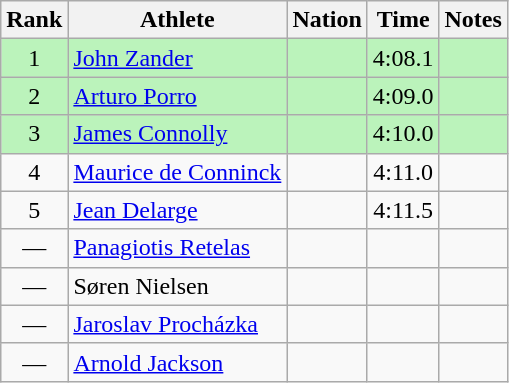<table class="wikitable sortable" style="text-align:center">
<tr>
<th>Rank</th>
<th>Athlete</th>
<th>Nation</th>
<th>Time</th>
<th>Notes</th>
</tr>
<tr bgcolor=bbf3bb>
<td>1</td>
<td align=left><a href='#'>John Zander</a></td>
<td align=left></td>
<td>4:08.1</td>
<td></td>
</tr>
<tr bgcolor=bbf3bb>
<td>2</td>
<td align=left><a href='#'>Arturo Porro</a></td>
<td align=left></td>
<td>4:09.0</td>
<td></td>
</tr>
<tr bgcolor=bbf3bb>
<td>3</td>
<td align=left><a href='#'>James Connolly</a></td>
<td align=left></td>
<td>4:10.0</td>
<td></td>
</tr>
<tr>
<td>4</td>
<td align=left><a href='#'>Maurice de Conninck</a></td>
<td align=left></td>
<td>4:11.0</td>
<td></td>
</tr>
<tr>
<td>5</td>
<td align=left><a href='#'>Jean Delarge</a></td>
<td align=left></td>
<td>4:11.5</td>
<td></td>
</tr>
<tr>
<td>—</td>
<td align=left><a href='#'>Panagiotis Retelas</a></td>
<td align=left></td>
<td></td>
<td></td>
</tr>
<tr>
<td>—</td>
<td align=left>Søren Nielsen</td>
<td align=left></td>
<td></td>
<td></td>
</tr>
<tr>
<td>—</td>
<td align=left><a href='#'>Jaroslav Procházka</a></td>
<td align=left></td>
<td></td>
<td></td>
</tr>
<tr>
<td>—</td>
<td align=left><a href='#'>Arnold Jackson</a></td>
<td align=left></td>
<td></td>
<td></td>
</tr>
</table>
